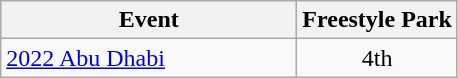<table class="wikitable" style="text-align: center;">
<tr ">
<th style="width:190px;">Event</th>
<th>Freestyle Park</th>
</tr>
<tr>
<td align=left> <a href='#'>2022 Abu Dhabi</a></td>
<td>4th</td>
</tr>
</table>
